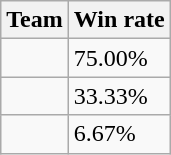<table class="wikitable">
<tr>
<th>Team</th>
<th>Win rate</th>
</tr>
<tr>
<td></td>
<td>75.00%</td>
</tr>
<tr>
<td></td>
<td>33.33%</td>
</tr>
<tr>
<td></td>
<td>6.67%</td>
</tr>
</table>
